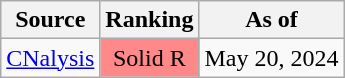<table class="wikitable">
<tr>
<th>Source</th>
<th>Ranking</th>
<th>As of</th>
</tr>
<tr>
<td><a href='#'>CNalysis</a></td>
<td align="center" data-sort-value="4" style="background:#FF8888">Solid R</td>
<td>May 20, 2024</td>
</tr>
</table>
